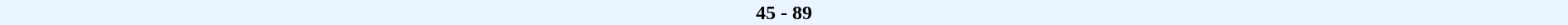<table cellspacing=0 width=100% style=background:#EBF5FF>
<tr>
<td width=22% align=right><strong></strong></td>
<td align=center width=15%><strong>45 - 89</strong></td>
<td width=22%><strong></strong></td>
</tr>
</table>
